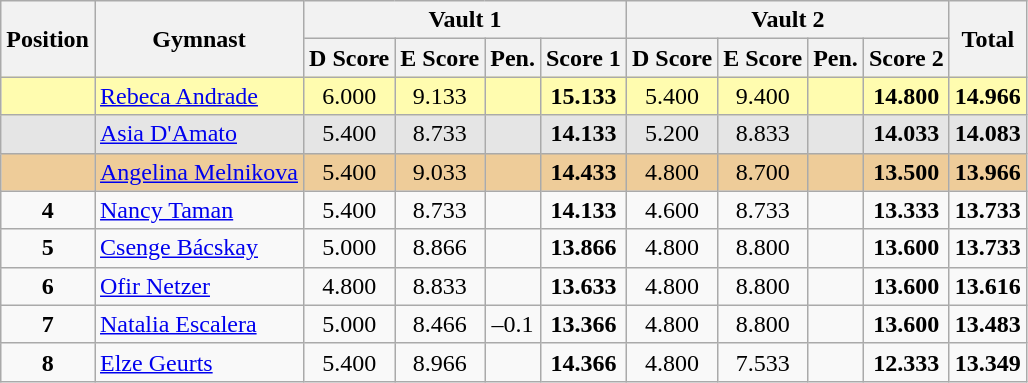<table style="text-align:center;" class="wikitable sortable">
<tr>
<th rowspan="2">Position</th>
<th rowspan="2">Gymnast</th>
<th colspan="4">Vault 1</th>
<th colspan="4">Vault 2</th>
<th rowspan="2">Total</th>
</tr>
<tr>
<th>D Score</th>
<th>E Score</th>
<th>Pen.</th>
<th>Score 1</th>
<th>D Score</th>
<th>E Score</th>
<th>Pen.</th>
<th>Score 2</th>
</tr>
<tr style="background:#fffcaf;">
<td scope="row" style="text-align:center"><strong></strong></td>
<td style=text-align:left;"> <a href='#'>Rebeca Andrade</a></td>
<td>6.000</td>
<td>9.133</td>
<td></td>
<td><strong>15.133</strong></td>
<td>5.400</td>
<td>9.400</td>
<td></td>
<td><strong>14.800</strong></td>
<td><strong>14.966</strong></td>
</tr>
<tr style="background:#e5e5e5;">
<td scope="row" style="text-align:center"><strong></strong></td>
<td style=text-align:left;"> <a href='#'>Asia D'Amato</a></td>
<td>5.400</td>
<td>8.733</td>
<td></td>
<td><strong>14.133</strong></td>
<td>5.200</td>
<td>8.833</td>
<td></td>
<td><strong>14.033</strong></td>
<td><strong>14.083</strong></td>
</tr>
<tr style="background:#ec9;">
<td scope="row" style="text-align:center"><strong></strong></td>
<td style=text-align:left;"> <a href='#'>Angelina Melnikova</a></td>
<td>5.400</td>
<td>9.033</td>
<td></td>
<td><strong>14.433</strong></td>
<td>4.800</td>
<td>8.700</td>
<td></td>
<td><strong>13.500</strong></td>
<td><strong>13.966</strong></td>
</tr>
<tr>
<td scope="row" style="text-align:center"><strong>4</strong></td>
<td style=text-align:left;"> <a href='#'>Nancy Taman</a></td>
<td>5.400</td>
<td>8.733</td>
<td></td>
<td><strong>14.133</strong></td>
<td>4.600</td>
<td>8.733</td>
<td></td>
<td><strong>13.333</strong></td>
<td><strong>13.733</strong></td>
</tr>
<tr>
<td scope="row" style="text-align:center"><strong>5</strong></td>
<td style=text-align:left;"> <a href='#'>Csenge Bácskay</a></td>
<td>5.000</td>
<td>8.866</td>
<td></td>
<td><strong>13.866</strong></td>
<td>4.800</td>
<td>8.800</td>
<td></td>
<td><strong>13.600</strong></td>
<td><strong>13.733</strong></td>
</tr>
<tr>
<td scope="row" style="text-align:center"><strong>6</strong></td>
<td style=text-align:left;"> <a href='#'>Ofir Netzer</a></td>
<td>4.800</td>
<td>8.833</td>
<td></td>
<td><strong>13.633</strong></td>
<td>4.800</td>
<td>8.800</td>
<td></td>
<td><strong>13.600</strong></td>
<td><strong>13.616</strong></td>
</tr>
<tr>
<td scope="row" style="text-align:center"><strong>7</strong></td>
<td style=text-align:left;"> <a href='#'>Natalia Escalera</a></td>
<td>5.000</td>
<td>8.466</td>
<td>–0.1</td>
<td><strong>13.366</strong></td>
<td>4.800</td>
<td>8.800</td>
<td></td>
<td><strong>13.600</strong></td>
<td><strong>13.483</strong></td>
</tr>
<tr>
<td scope="row" style="text-align:center"><strong>8</strong></td>
<td style=text-align:left;"> <a href='#'>Elze Geurts</a></td>
<td>5.400</td>
<td>8.966</td>
<td></td>
<td><strong>14.366</strong></td>
<td>4.800</td>
<td>7.533</td>
<td></td>
<td><strong>12.333</strong></td>
<td><strong>13.349</strong></td>
</tr>
</table>
